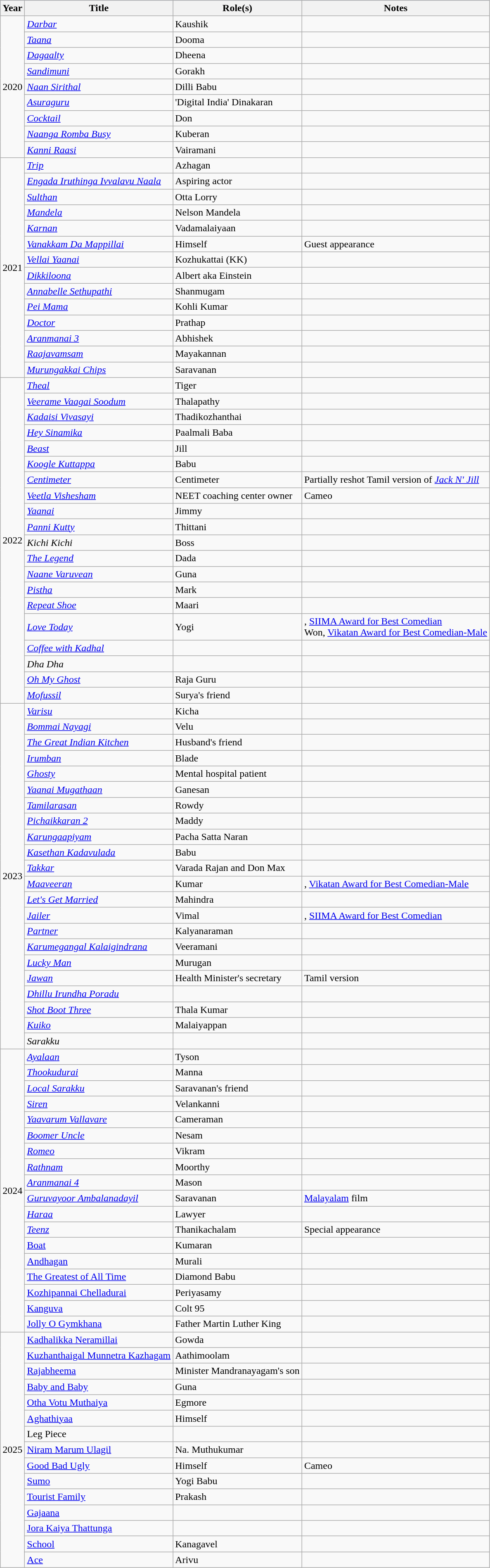<table class="wikitable sortable">
<tr style="background:#B0C4DE;">
<th scope="col">Year</th>
<th scope="col">Title</th>
<th scope="col">Role(s)</th>
<th scope="col" class=unsortable>Notes</th>
</tr>
<tr>
<td rowspan="9">2020</td>
<td><em><a href='#'>Darbar</a></em></td>
<td>Kaushik</td>
<td></td>
</tr>
<tr>
<td><em><a href='#'>Taana</a></em></td>
<td>Dooma</td>
<td></td>
</tr>
<tr>
<td><em><a href='#'>Dagaalty</a></em></td>
<td>Dheena</td>
<td></td>
</tr>
<tr>
<td><em><a href='#'>Sandimuni</a></em></td>
<td>Gorakh</td>
<td></td>
</tr>
<tr>
<td><em><a href='#'>Naan Sirithal</a></em></td>
<td>Dilli Babu</td>
<td></td>
</tr>
<tr>
<td><em><a href='#'>Asuraguru</a></em></td>
<td>'Digital India' Dinakaran</td>
<td></td>
</tr>
<tr>
<td><em><a href='#'>Cocktail</a></em></td>
<td>Don</td>
<td></td>
</tr>
<tr>
<td><em><a href='#'>Naanga Romba Busy</a></em></td>
<td>Kuberan</td>
<td></td>
</tr>
<tr>
<td><em><a href='#'>Kanni Raasi</a></em></td>
<td>Vairamani</td>
<td></td>
</tr>
<tr>
<td rowspan="14">2021</td>
<td><em><a href='#'>Trip</a></em></td>
<td>Azhagan</td>
<td></td>
</tr>
<tr>
<td><em><a href='#'>Engada Iruthinga Ivvalavu Naala</a></em></td>
<td>Aspiring actor</td>
<td></td>
</tr>
<tr>
<td><em><a href='#'>Sulthan</a></em></td>
<td>Otta Lorry</td>
<td></td>
</tr>
<tr>
<td><em><a href='#'>Mandela</a></em></td>
<td>Nelson Mandela</td>
<td></td>
</tr>
<tr>
<td><em><a href='#'>Karnan</a></em></td>
<td>Vadamalaiyaan</td>
<td></td>
</tr>
<tr>
<td><em><a href='#'>Vanakkam Da Mappillai</a></em></td>
<td>Himself</td>
<td>Guest appearance</td>
</tr>
<tr>
<td><em><a href='#'>Vellai Yaanai</a></em></td>
<td>Kozhukattai (KK)</td>
<td></td>
</tr>
<tr>
<td><em><a href='#'>Dikkiloona</a></em></td>
<td>Albert aka Einstein</td>
<td></td>
</tr>
<tr>
<td><em><a href='#'>Annabelle Sethupathi</a></em></td>
<td>Shanmugam</td>
<td></td>
</tr>
<tr>
<td><em><a href='#'>Pei Mama</a></em></td>
<td>Kohli Kumar</td>
<td></td>
</tr>
<tr>
<td><em><a href='#'>Doctor</a> </em></td>
<td>Prathap</td>
<td></td>
</tr>
<tr>
<td><em><a href='#'>Aranmanai 3</a></em></td>
<td>Abhishek</td>
<td></td>
</tr>
<tr>
<td><em><a href='#'>Raajavamsam</a></em></td>
<td>Mayakannan</td>
<td></td>
</tr>
<tr>
<td><em><a href='#'>Murungakkai Chips</a></em></td>
<td>Saravanan</td>
<td></td>
</tr>
<tr>
<td rowspan="20">2022</td>
<td><em><a href='#'>Theal</a></em></td>
<td>Tiger</td>
<td></td>
</tr>
<tr>
<td><em><a href='#'>Veerame Vaagai Soodum</a></em></td>
<td>Thalapathy</td>
<td></td>
</tr>
<tr>
<td><em><a href='#'>Kadaisi Vivasayi</a></em></td>
<td>Thadikozhanthai</td>
<td></td>
</tr>
<tr>
<td><em><a href='#'>Hey Sinamika</a></em></td>
<td>Paalmali Baba</td>
<td></td>
</tr>
<tr>
<td><em><a href='#'>Beast</a></em></td>
<td>Jill</td>
<td></td>
</tr>
<tr>
<td><em><a href='#'>Koogle Kuttappa</a></em></td>
<td>Babu</td>
<td></td>
</tr>
<tr>
<td><em><a href='#'>Centimeter</a></em></td>
<td>Centimeter</td>
<td>Partially reshot Tamil version of <em><a href='#'>Jack N' Jill</a></em></td>
</tr>
<tr>
<td><em><a href='#'>Veetla Vishesham</a></em></td>
<td>NEET coaching center owner</td>
<td>Cameo</td>
</tr>
<tr>
<td><em><a href='#'>Yaanai</a></em></td>
<td>Jimmy</td>
<td></td>
</tr>
<tr>
<td><em><a href='#'>Panni Kutty</a></em></td>
<td>Thittani</td>
<td></td>
</tr>
<tr>
<td><em>Kichi Kichi</em></td>
<td>Boss</td>
<td></td>
</tr>
<tr>
<td><em><a href='#'>The Legend</a></em></td>
<td>Dada</td>
<td></td>
</tr>
<tr>
<td><em><a href='#'>Naane Varuvean</a></em></td>
<td>Guna</td>
<td></td>
</tr>
<tr>
<td><em><a href='#'>Pistha</a></em></td>
<td>Mark</td>
<td></td>
</tr>
<tr>
<td><em><a href='#'>Repeat Shoe</a></em></td>
<td>Maari</td>
<td></td>
</tr>
<tr>
<td><em><a href='#'>Love Today</a></em></td>
<td>Yogi</td>
<td>, <a href='#'>SIIMA Award for Best Comedian</a><br> Won, <a href='#'>Vikatan Award for Best Comedian-Male</a></td>
</tr>
<tr>
<td><em><a href='#'>Coffee with Kadhal</a></em></td>
<td></td>
<td></td>
</tr>
<tr>
<td><em>Dha Dha</em></td>
<td></td>
<td></td>
</tr>
<tr>
<td><em><a href='#'>Oh My Ghost</a></em></td>
<td>Raja Guru</td>
<td></td>
</tr>
<tr>
<td><em><a href='#'>Mofussil</a></em></td>
<td>Surya's friend</td>
<td></td>
</tr>
<tr>
<td rowspan="22">2023</td>
<td><em><a href='#'>Varisu</a></em></td>
<td>Kicha</td>
<td></td>
</tr>
<tr>
<td><em><a href='#'>Bommai Nayagi</a></em></td>
<td>Velu</td>
<td></td>
</tr>
<tr>
<td><em><a href='#'>The Great Indian Kitchen</a></em></td>
<td>Husband's friend</td>
<td></td>
</tr>
<tr>
<td><em><a href='#'>Irumban</a></em></td>
<td>Blade</td>
<td></td>
</tr>
<tr>
<td><em><a href='#'>Ghosty</a></em></td>
<td>Mental hospital patient</td>
<td></td>
</tr>
<tr>
<td><em><a href='#'>Yaanai Mugathaan</a></em></td>
<td>Ganesan</td>
<td></td>
</tr>
<tr>
<td><em><a href='#'>Tamilarasan</a></em></td>
<td>Rowdy</td>
<td></td>
</tr>
<tr>
<td><em><a href='#'>Pichaikkaran 2</a></em></td>
<td>Maddy</td>
<td></td>
</tr>
<tr>
<td><em><a href='#'>Karungaapiyam</a></em></td>
<td>Pacha Satta Naran</td>
<td></td>
</tr>
<tr>
<td><em><a href='#'>Kasethan Kadavulada</a></em></td>
<td>Babu</td>
<td></td>
</tr>
<tr>
<td><em><a href='#'>Takkar</a></em></td>
<td>Varada Rajan and Don Max</td>
<td></td>
</tr>
<tr>
<td><em><a href='#'>Maaveeran</a></em></td>
<td>Kumar</td>
<td>, <a href='#'>Vikatan Award for Best Comedian-Male</a></td>
</tr>
<tr>
<td><em><a href='#'>Let's Get Married</a></em></td>
<td>Mahindra</td>
<td></td>
</tr>
<tr>
<td><em><a href='#'>Jailer</a></em></td>
<td>Vimal</td>
<td>, <a href='#'>SIIMA Award for Best Comedian</a></td>
</tr>
<tr>
<td><em><a href='#'>Partner</a></em></td>
<td>Kalyanaraman</td>
<td></td>
</tr>
<tr>
<td><em><a href='#'>Karumegangal Kalaigindrana</a></em></td>
<td>Veeramani</td>
<td></td>
</tr>
<tr>
<td><em><a href='#'>Lucky Man</a></em></td>
<td>Murugan</td>
<td></td>
</tr>
<tr>
<td><em><a href='#'>Jawan</a></em></td>
<td>Health Minister's secretary</td>
<td>Tamil version</td>
</tr>
<tr>
<td><em><a href='#'>Dhillu Irundha Poradu</a></em></td>
<td></td>
<td></td>
</tr>
<tr>
<td><em><a href='#'>Shot Boot Three</a></em></td>
<td>Thala Kumar</td>
<td></td>
</tr>
<tr>
<td><em><a href='#'>Kuiko</a></em></td>
<td>Malaiyappan</td>
<td></td>
</tr>
<tr>
<td><em>Sarakku</em></td>
<td></td>
<td></td>
</tr>
<tr>
<td rowspan="18">2024</td>
<td><em><a href='#'>Ayalaan</a></em></td>
<td>Tyson</td>
<td></td>
</tr>
<tr>
<td><em><a href='#'>Thookudurai</a></em></td>
<td>Manna</td>
<td></td>
</tr>
<tr>
<td><em><a href='#'>Local Sarakku</a></em></td>
<td>Saravanan's friend</td>
<td></td>
</tr>
<tr>
<td><em><a href='#'>Siren</a></em></td>
<td>Velankanni</td>
<td></td>
</tr>
<tr>
<td><em><a href='#'>Yaavarum Vallavare</a></em></td>
<td>Cameraman</td>
<td></td>
</tr>
<tr>
<td><em><a href='#'>Boomer Uncle</a></em></td>
<td>Nesam</td>
<td></td>
</tr>
<tr>
<td><em><a href='#'>Romeo</a></em></td>
<td>Vikram</td>
<td></td>
</tr>
<tr>
<td><em><a href='#'>Rathnam</a></em></td>
<td>Moorthy</td>
<td></td>
</tr>
<tr>
<td><em><a href='#'>Aranmanai 4</a></em></td>
<td>Mason</td>
<td></td>
</tr>
<tr>
<td><em><a href='#'>Guruvayoor Ambalanadayil</a></em></td>
<td>Saravanan</td>
<td><a href='#'>Malayalam</a> film</td>
</tr>
<tr>
<td><em><a href='#'>Haraa</a></em></td>
<td>Lawyer</td>
<td></td>
</tr>
<tr>
<td><em><a href='#'>Teenz</a></td>
<td>Thanikachalam</td>
<td>Special appearance</td>
</tr>
<tr>
<td></em><a href='#'>Boat</a><em></td>
<td>Kumaran</td>
<td></td>
</tr>
<tr>
<td></em><a href='#'>Andhagan</a><em></td>
<td>Murali</td>
<td></td>
</tr>
<tr>
<td></em><a href='#'>The Greatest of All Time</a><em></td>
<td>Diamond Babu</td>
<td></td>
</tr>
<tr>
<td></em><a href='#'>Kozhipannai Chelladurai</a><em></td>
<td>Periyasamy</td>
<td></td>
</tr>
<tr>
<td></em><a href='#'>Kanguva</a><em></td>
<td>Colt 95</td>
<td></td>
</tr>
<tr>
<td></em><a href='#'>Jolly O Gymkhana</a><em></td>
<td>Father Martin Luther King</td>
<td></td>
</tr>
<tr>
<td rowspan="15">2025</td>
<td></em><a href='#'>Kadhalikka Neramillai</a><em></td>
<td>Gowda</td>
<td></td>
</tr>
<tr>
<td></em><a href='#'>Kuzhanthaigal Munnetra Kazhagam</a><em></td>
<td>Aathimoolam</td>
<td></td>
</tr>
<tr>
<td></em><a href='#'>Rajabheema</a><em></td>
<td>Minister Mandranayagam's son</td>
<td></td>
</tr>
<tr>
<td></em><a href='#'>Baby and Baby</a><em></td>
<td>Guna</td>
<td></td>
</tr>
<tr>
<td></em><a href='#'>Otha Votu Muthaiya</a><em></td>
<td>Egmore</td>
<td></td>
</tr>
<tr>
<td></em><a href='#'>Aghathiyaa</a><em></td>
<td>Himself</td>
<td></td>
</tr>
<tr>
<td></em>Leg Piece<em></td>
<td></td>
<td></td>
</tr>
<tr>
<td></em><a href='#'>Niram Marum Ulagil</a><em></td>
<td>Na. Muthukumar</td>
<td></td>
</tr>
<tr>
<td></em><a href='#'>Good Bad Ugly</a><em></td>
<td>Himself</td>
<td>Cameo</td>
</tr>
<tr>
<td></em><a href='#'>Sumo</a><em></td>
<td>Yogi Babu</td>
<td></td>
</tr>
<tr>
<td></em><a href='#'>Tourist Family</a><em></td>
<td>Prakash</td>
<td></td>
</tr>
<tr>
<td></em><a href='#'>Gajaana</a><em></td>
<td></td>
<td></td>
</tr>
<tr>
<td></em><a href='#'>Jora Kaiya Thattunga</a><em></td>
<td></td>
<td></td>
</tr>
<tr>
<td></em><a href='#'>School</a><em></td>
<td>Kanagavel</td>
<td></td>
</tr>
<tr>
<td></em><a href='#'>Ace</a><em></td>
<td>Arivu</td>
<td></td>
</tr>
</table>
